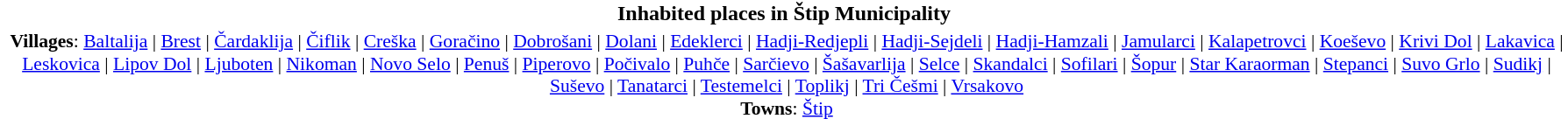<table class="toccolours" style="margin: 0 2em 0 2em;">
<tr>
<th style="background:#FFFFFF" width="100%">Inhabited places in <strong>Štip Municipality</strong></th>
<th></th>
</tr>
<tr>
<td align="center" style="font-size: 90%;" colspan="3"><strong>Villages</strong>: <a href='#'>Baltalija</a> | <a href='#'>Brest</a> | <a href='#'>Čardaklija</a> | <a href='#'>Čiflik</a> | <a href='#'>Creška</a> | <a href='#'>Goračino</a> | <a href='#'>Dobrošani</a> | <a href='#'>Dolani</a> | <a href='#'>Edeklerci</a> | <a href='#'>Hadji-Redjepli</a> | <a href='#'>Hadji-Sejdeli</a> | <a href='#'>Hadji-Hamzali</a> | <a href='#'>Jamularci</a> | <a href='#'>Kalapetrovci</a> | <a href='#'>Koeševo</a> | <a href='#'>Krivi Dol</a> | <a href='#'>Lakavica</a> | <a href='#'>Leskovica</a> | <a href='#'>Lipov Dol</a> | <a href='#'>Ljuboten</a> | <a href='#'>Nikoman</a> | <a href='#'> Novo Selo</a> | <a href='#'>Penuš</a> | <a href='#'>Piperovo</a> | <a href='#'>Počivalo</a> | <a href='#'>Puhče</a> | <a href='#'>Sarčievo</a> | <a href='#'>Šašavarlija</a> | <a href='#'>Selce</a> | <a href='#'>Skandalci</a> | <a href='#'>Sofilari</a> | <a href='#'>Šopur</a> | <a href='#'>Star Karaorman</a> | <a href='#'>Stepanci</a> | <a href='#'>Suvo Grlo</a> | <a href='#'>Sudikj</a> | <a href='#'>Suševo</a> | <a href='#'>Tanatarci</a> | <a href='#'>Testemelci</a> | <a href='#'>Toplikj</a> | <a href='#'>Tri Češmi</a> | <a href='#'>Vrsakovo</a><br><strong>Towns</strong>: <a href='#'>Štip</a></td>
</tr>
</table>
